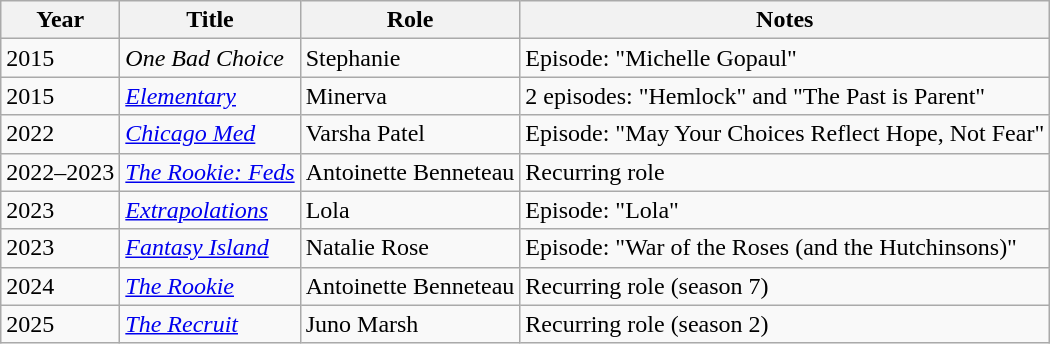<table class="wikitable sortable">
<tr>
<th>Year</th>
<th>Title</th>
<th>Role</th>
<th class="unsortable">Notes</th>
</tr>
<tr>
<td>2015</td>
<td><em>One Bad Choice</em></td>
<td>Stephanie</td>
<td>Episode: "Michelle Gopaul"</td>
</tr>
<tr>
<td>2015</td>
<td><em><a href='#'>Elementary</a></em></td>
<td>Minerva</td>
<td>2 episodes: "Hemlock" and "The Past is Parent"</td>
</tr>
<tr>
<td>2022</td>
<td><em><a href='#'>Chicago Med</a></em></td>
<td>Varsha Patel</td>
<td>Episode: "May Your Choices Reflect Hope, Not Fear"</td>
</tr>
<tr>
<td>2022–2023</td>
<td><em><a href='#'>The Rookie: Feds</a></em></td>
<td>Antoinette Benneteau</td>
<td>Recurring role</td>
</tr>
<tr>
<td>2023</td>
<td><em><a href='#'>Extrapolations</a></em></td>
<td>Lola</td>
<td>Episode: "Lola"</td>
</tr>
<tr>
<td>2023</td>
<td><em><a href='#'>Fantasy Island</a></em></td>
<td>Natalie Rose</td>
<td>Episode: "War of the Roses (and the Hutchinsons)"</td>
</tr>
<tr>
<td>2024</td>
<td><em><a href='#'>The Rookie</a></em></td>
<td>Antoinette Benneteau</td>
<td>Recurring role (season 7)</td>
</tr>
<tr>
<td>2025</td>
<td><em><a href='#'>The Recruit</a></em></td>
<td>Juno Marsh</td>
<td>Recurring role (season 2)</td>
</tr>
</table>
